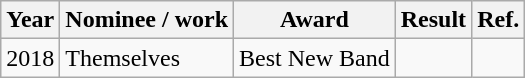<table class="wikitable">
<tr>
<th>Year</th>
<th>Nominee / work</th>
<th>Award</th>
<th>Result</th>
<th>Ref.</th>
</tr>
<tr>
<td>2018</td>
<td>Themselves</td>
<td>Best New Band</td>
<td></td>
<td></td>
</tr>
</table>
